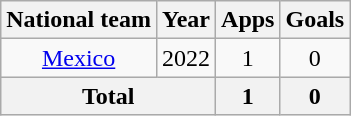<table class="wikitable" style="text-align: center;">
<tr>
<th>National team</th>
<th>Year</th>
<th>Apps</th>
<th>Goals</th>
</tr>
<tr>
<td rowspan="1" valign="center"><a href='#'>Mexico</a></td>
<td>2022</td>
<td>1</td>
<td>0</td>
</tr>
<tr>
<th colspan="2">Total</th>
<th>1</th>
<th>0</th>
</tr>
</table>
